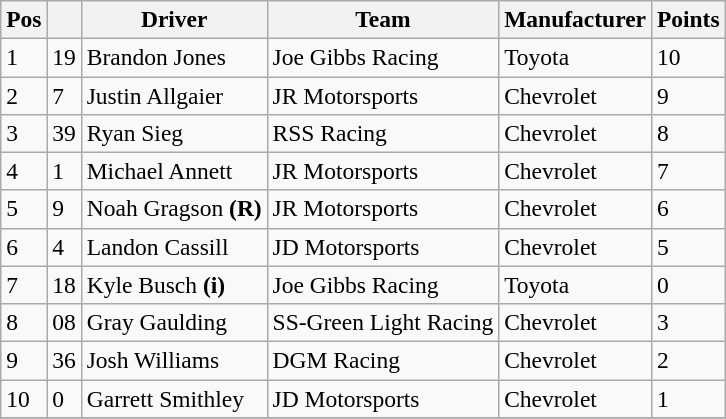<table class="wikitable" style="font-size:98%">
<tr>
<th>Pos</th>
<th></th>
<th>Driver</th>
<th>Team</th>
<th>Manufacturer</th>
<th>Points</th>
</tr>
<tr>
<td>1</td>
<td>19</td>
<td>Brandon Jones</td>
<td>Joe Gibbs Racing</td>
<td>Toyota</td>
<td>10</td>
</tr>
<tr>
<td>2</td>
<td>7</td>
<td>Justin Allgaier</td>
<td>JR Motorsports</td>
<td>Chevrolet</td>
<td>9</td>
</tr>
<tr>
<td>3</td>
<td>39</td>
<td>Ryan Sieg</td>
<td>RSS Racing</td>
<td>Chevrolet</td>
<td>8</td>
</tr>
<tr>
<td>4</td>
<td>1</td>
<td>Michael Annett</td>
<td>JR Motorsports</td>
<td>Chevrolet</td>
<td>7</td>
</tr>
<tr>
<td>5</td>
<td>9</td>
<td>Noah Gragson <strong>(R)</strong></td>
<td>JR Motorsports</td>
<td>Chevrolet</td>
<td>6</td>
</tr>
<tr>
<td>6</td>
<td>4</td>
<td>Landon Cassill</td>
<td>JD Motorsports</td>
<td>Chevrolet</td>
<td>5</td>
</tr>
<tr>
<td>7</td>
<td>18</td>
<td>Kyle Busch <strong>(i)</strong></td>
<td>Joe Gibbs Racing</td>
<td>Toyota</td>
<td>0</td>
</tr>
<tr>
<td>8</td>
<td>08</td>
<td>Gray Gaulding</td>
<td>SS-Green Light Racing</td>
<td>Chevrolet</td>
<td>3</td>
</tr>
<tr>
<td>9</td>
<td>36</td>
<td>Josh Williams</td>
<td>DGM Racing</td>
<td>Chevrolet</td>
<td>2</td>
</tr>
<tr>
<td>10</td>
<td>0</td>
<td>Garrett Smithley</td>
<td>JD Motorsports</td>
<td>Chevrolet</td>
<td>1</td>
</tr>
<tr>
</tr>
</table>
